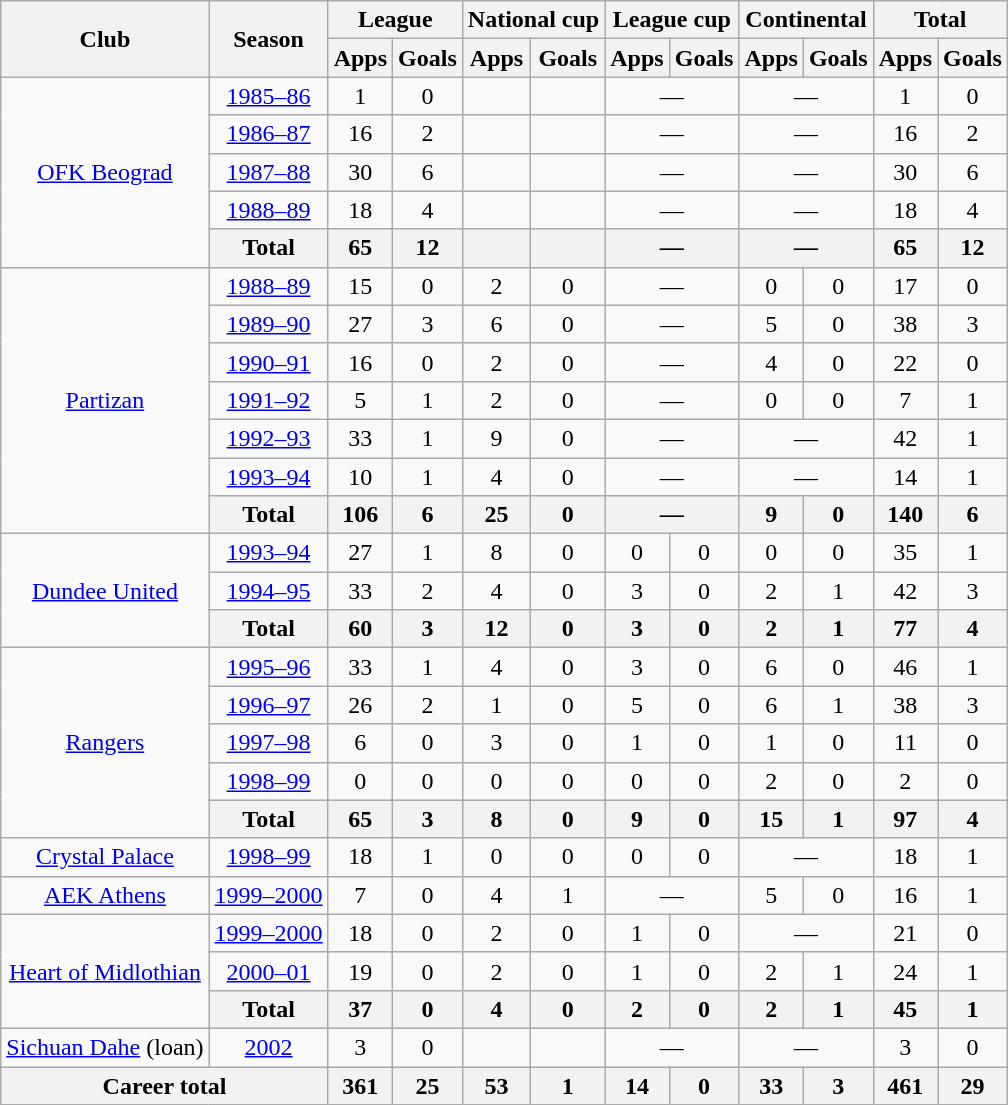<table class="wikitable" style="text-align:center">
<tr>
<th rowspan="2">Club</th>
<th rowspan="2">Season</th>
<th colspan="2">League</th>
<th colspan="2">National cup</th>
<th colspan="2">League cup</th>
<th colspan="2">Continental</th>
<th colspan="2">Total</th>
</tr>
<tr>
<th>Apps</th>
<th>Goals</th>
<th>Apps</th>
<th>Goals</th>
<th>Apps</th>
<th>Goals</th>
<th>Apps</th>
<th>Goals</th>
<th>Apps</th>
<th>Goals</th>
</tr>
<tr>
<td rowspan="5"><a href='#'>OFK Beograd</a></td>
<td><a href='#'>1985–86</a></td>
<td>1</td>
<td>0</td>
<td></td>
<td></td>
<td colspan="2">—</td>
<td colspan="2">—</td>
<td>1</td>
<td>0</td>
</tr>
<tr>
<td><a href='#'>1986–87</a></td>
<td>16</td>
<td>2</td>
<td></td>
<td></td>
<td colspan="2">—</td>
<td colspan="2">—</td>
<td>16</td>
<td>2</td>
</tr>
<tr>
<td><a href='#'>1987–88</a></td>
<td>30</td>
<td>6</td>
<td></td>
<td></td>
<td colspan="2">—</td>
<td colspan="2">—</td>
<td>30</td>
<td>6</td>
</tr>
<tr>
<td><a href='#'>1988–89</a></td>
<td>18</td>
<td>4</td>
<td></td>
<td></td>
<td colspan="2">—</td>
<td colspan="2">—</td>
<td>18</td>
<td>4</td>
</tr>
<tr>
<th>Total</th>
<th>65</th>
<th>12</th>
<th></th>
<th></th>
<th colspan="2">—</th>
<th colspan="2">—</th>
<th>65</th>
<th>12</th>
</tr>
<tr>
<td rowspan="7"><a href='#'>Partizan</a></td>
<td><a href='#'>1988–89</a></td>
<td>15</td>
<td>0</td>
<td>2</td>
<td>0</td>
<td colspan="2">—</td>
<td>0</td>
<td>0</td>
<td>17</td>
<td>0</td>
</tr>
<tr>
<td><a href='#'>1989–90</a></td>
<td>27</td>
<td>3</td>
<td>6</td>
<td>0</td>
<td colspan="2">—</td>
<td>5</td>
<td>0</td>
<td>38</td>
<td>3</td>
</tr>
<tr>
<td><a href='#'>1990–91</a></td>
<td>16</td>
<td>0</td>
<td>2</td>
<td>0</td>
<td colspan="2">—</td>
<td>4</td>
<td>0</td>
<td>22</td>
<td>0</td>
</tr>
<tr>
<td><a href='#'>1991–92</a></td>
<td>5</td>
<td>1</td>
<td>2</td>
<td>0</td>
<td colspan="2">—</td>
<td>0</td>
<td>0</td>
<td>7</td>
<td>1</td>
</tr>
<tr>
<td><a href='#'>1992–93</a></td>
<td>33</td>
<td>1</td>
<td>9</td>
<td>0</td>
<td colspan="2">—</td>
<td colspan="2">—</td>
<td>42</td>
<td>1</td>
</tr>
<tr>
<td><a href='#'>1993–94</a></td>
<td>10</td>
<td>1</td>
<td>4</td>
<td>0</td>
<td colspan="2">—</td>
<td colspan="2">—</td>
<td>14</td>
<td>1</td>
</tr>
<tr>
<th>Total</th>
<th>106</th>
<th>6</th>
<th>25</th>
<th>0</th>
<th colspan="2">—</th>
<th>9</th>
<th>0</th>
<th>140</th>
<th>6</th>
</tr>
<tr>
<td rowspan="3"><a href='#'>Dundee United</a></td>
<td><a href='#'>1993–94</a></td>
<td>27</td>
<td>1</td>
<td>8</td>
<td>0</td>
<td>0</td>
<td>0</td>
<td>0</td>
<td>0</td>
<td>35</td>
<td>1</td>
</tr>
<tr>
<td><a href='#'>1994–95</a></td>
<td>33</td>
<td>2</td>
<td>4</td>
<td>0</td>
<td>3</td>
<td>0</td>
<td>2</td>
<td>1</td>
<td>42</td>
<td>3</td>
</tr>
<tr>
<th>Total</th>
<th>60</th>
<th>3</th>
<th>12</th>
<th>0</th>
<th>3</th>
<th>0</th>
<th>2</th>
<th>1</th>
<th>77</th>
<th>4</th>
</tr>
<tr>
<td rowspan="5"><a href='#'>Rangers</a></td>
<td><a href='#'>1995–96</a></td>
<td>33</td>
<td>1</td>
<td>4</td>
<td>0</td>
<td>3</td>
<td>0</td>
<td>6</td>
<td>0</td>
<td>46</td>
<td>1</td>
</tr>
<tr>
<td><a href='#'>1996–97</a></td>
<td>26</td>
<td>2</td>
<td>1</td>
<td>0</td>
<td>5</td>
<td>0</td>
<td>6</td>
<td>1</td>
<td>38</td>
<td>3</td>
</tr>
<tr>
<td><a href='#'>1997–98</a></td>
<td>6</td>
<td>0</td>
<td>3</td>
<td>0</td>
<td>1</td>
<td>0</td>
<td>1</td>
<td>0</td>
<td>11</td>
<td>0</td>
</tr>
<tr>
<td><a href='#'>1998–99</a></td>
<td>0</td>
<td>0</td>
<td>0</td>
<td>0</td>
<td>0</td>
<td>0</td>
<td>2</td>
<td>0</td>
<td>2</td>
<td>0</td>
</tr>
<tr>
<th>Total</th>
<th>65</th>
<th>3</th>
<th>8</th>
<th>0</th>
<th>9</th>
<th>0</th>
<th>15</th>
<th>1</th>
<th>97</th>
<th>4</th>
</tr>
<tr>
<td><a href='#'>Crystal Palace</a></td>
<td><a href='#'>1998–99</a></td>
<td>18</td>
<td>1</td>
<td>0</td>
<td>0</td>
<td>0</td>
<td>0</td>
<td colspan="2">—</td>
<td>18</td>
<td>1</td>
</tr>
<tr>
<td><a href='#'>AEK Athens</a></td>
<td><a href='#'>1999–2000</a></td>
<td>7</td>
<td>0</td>
<td>4</td>
<td>1</td>
<td colspan="2">—</td>
<td>5</td>
<td>0</td>
<td>16</td>
<td>1</td>
</tr>
<tr>
<td rowspan="3"><a href='#'>Heart of Midlothian</a></td>
<td><a href='#'>1999–2000</a></td>
<td>18</td>
<td>0</td>
<td>2</td>
<td>0</td>
<td>1</td>
<td>0</td>
<td colspan="2">—</td>
<td>21</td>
<td>0</td>
</tr>
<tr>
<td><a href='#'>2000–01</a></td>
<td>19</td>
<td>0</td>
<td>2</td>
<td>0</td>
<td>1</td>
<td>0</td>
<td>2</td>
<td>1</td>
<td>24</td>
<td>1</td>
</tr>
<tr>
<th>Total</th>
<th>37</th>
<th>0</th>
<th>4</th>
<th>0</th>
<th>2</th>
<th>0</th>
<th>2</th>
<th>1</th>
<th>45</th>
<th>1</th>
</tr>
<tr>
<td><a href='#'>Sichuan Dahe</a> (loan)</td>
<td><a href='#'>2002</a></td>
<td>3</td>
<td>0</td>
<td></td>
<td></td>
<td colspan="2">—</td>
<td colspan="2">—</td>
<td>3</td>
<td>0</td>
</tr>
<tr>
<th colspan="2">Career total</th>
<th>361</th>
<th>25</th>
<th>53</th>
<th>1</th>
<th>14</th>
<th>0</th>
<th>33</th>
<th>3</th>
<th>461</th>
<th>29</th>
</tr>
</table>
